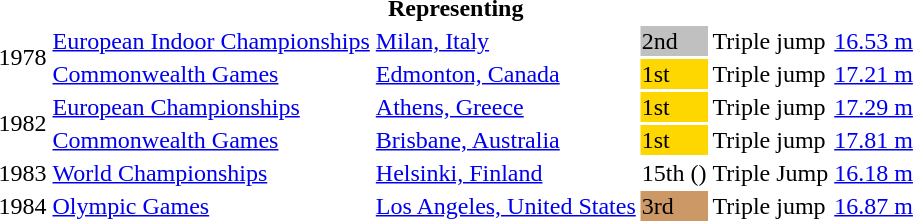<table>
<tr>
<th colspan="6">Representing </th>
</tr>
<tr>
<td rowspan=2>1978</td>
<td><a href='#'>European Indoor Championships</a></td>
<td><a href='#'>Milan, Italy</a></td>
<td bgcolor="silver">2nd</td>
<td>Triple jump</td>
<td><a href='#'>16.53 m</a></td>
</tr>
<tr>
<td><a href='#'>Commonwealth Games</a></td>
<td><a href='#'>Edmonton, Canada</a></td>
<td bgcolor="gold">1st</td>
<td>Triple jump</td>
<td><a href='#'>17.21 m</a> </td>
</tr>
<tr>
<td rowspan=2>1982</td>
<td><a href='#'>European Championships</a></td>
<td><a href='#'>Athens, Greece</a></td>
<td bgcolor="gold">1st</td>
<td>Triple jump</td>
<td><a href='#'>17.29 m</a></td>
</tr>
<tr>
<td><a href='#'>Commonwealth Games</a></td>
<td><a href='#'>Brisbane, Australia</a></td>
<td bgcolor="gold">1st</td>
<td>Triple jump</td>
<td><a href='#'>17.81 m</a> </td>
</tr>
<tr>
<td>1983</td>
<td><a href='#'>World Championships</a></td>
<td><a href='#'>Helsinki, Finland</a></td>
<td>15th ()</td>
<td>Triple Jump</td>
<td><a href='#'>16.18 m</a></td>
</tr>
<tr>
<td>1984</td>
<td><a href='#'>Olympic Games</a></td>
<td><a href='#'>Los Angeles, United States</a></td>
<td bgcolor=cc9966>3rd</td>
<td>Triple jump</td>
<td><a href='#'>16.87 m</a></td>
</tr>
</table>
